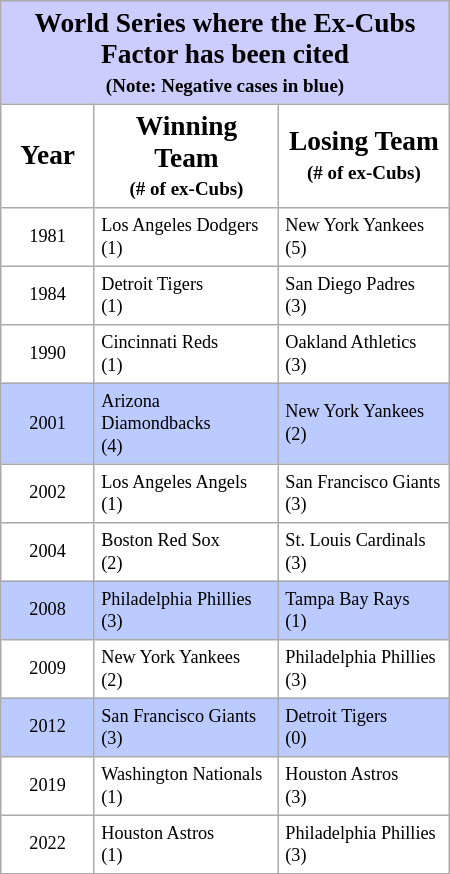<table border="1" cellpadding="4" cellspacing="0" style="float:right; width:300px; margin:0.5em 0 1em 1em; background:White; border:1px #aaa solid; border-collapse:collapse; font-size:95%;">
<tr>
<th colspan="3" style="background:#ccf; text-align:center;"><big>World Series where the Ex-Cubs Factor has been cited</big><br> <small>(Note: Negative cases in blue)</small></th>
</tr>
<tr>
<th scope="col" width="100px"><big>Year</big></th>
<th scope="col" width="225px"><big>Winning Team</big> <br><small>(# of ex-Cubs)</small></th>
<th scope="col" width="225px"><big>Losing Team</big> <br><small>(# of ex-Cubs)</small></th>
</tr>
<tr>
<td style="font-size:80%; text-align:center;">1981</td>
<td style="font-size: 80%;">Los Angeles Dodgers <br>(1)</td>
<td style="font-size: 80%;">New York Yankees <br>(5)</td>
</tr>
<tr>
<td style="font-size:80%; text-align:center;">1984</td>
<td style="font-size: 80%;">Detroit Tigers <br>(1)</td>
<td style="font-size: 80%;">San Diego Padres <br>(3)</td>
</tr>
<tr>
<td style="font-size:80%; text-align:center;">1990</td>
<td style="font-size: 80%;">Cincinnati Reds <br>(1)</td>
<td style="font-size: 80%;">Oakland Athletics <br>(3)</td>
</tr>
<tr style="background:#bbcaff">
<td style="font-size:80%; text-align:center;">2001</td>
<td style="font-size: 80%;">Arizona Diamondbacks <br>(4)</td>
<td style="font-size: 80%;">New York Yankees <br>(2)</td>
</tr>
<tr>
<td style="font-size:80%; text-align:center;">2002</td>
<td style="font-size: 80%;">Los Angeles Angels <br>(1)</td>
<td style="font-size: 80%;">San Francisco Giants <br>(3)</td>
</tr>
<tr>
<td style="font-size:80%; text-align:center;">2004</td>
<td style="font-size: 80%;">Boston Red Sox <br>(2)</td>
<td style="font-size: 80%;">St. Louis Cardinals <br>(3)</td>
</tr>
<tr style="background:#bbcaff">
<td style="font-size:80%; text-align:center;">2008</td>
<td style="font-size: 80%;">Philadelphia Phillies <br>(3)</td>
<td style="font-size: 80%;">Tampa Bay Rays <br>(1)</td>
</tr>
<tr>
<td style="font-size:80%; text-align:center;">2009</td>
<td style="font-size: 80%;">New York Yankees <br>(2)</td>
<td style="font-size: 80%;">Philadelphia Phillies <br>(3)</td>
</tr>
<tr style="background:#bbcaff">
<td style="font-size:80%; text-align:center;">2012</td>
<td style="font-size: 80%;">San Francisco Giants <br>(3)</td>
<td style="font-size: 80%;">Detroit Tigers <br>(0)</td>
</tr>
<tr>
<td style="font-size:80%; text-align:center;">2019</td>
<td style="font-size: 80%;">Washington Nationals <br>(1)</td>
<td style="font-size: 80%;">Houston Astros <br>(3)</td>
</tr>
<tr>
<td style="font-size:80%; text-align:center;">2022</td>
<td style="font-size: 80%;">Houston Astros <br>(1)</td>
<td style="font-size: 80%;">Philadelphia Phillies <br>(3)</td>
</tr>
</table>
